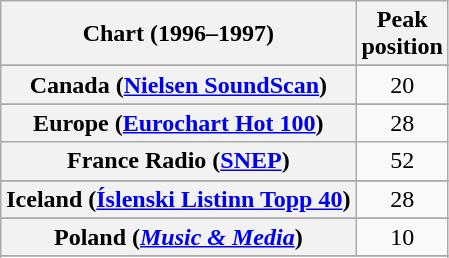<table class="wikitable sortable plainrowheaders" style="text-align:center">
<tr>
<th>Chart (1996–1997)</th>
<th>Peak<br>position</th>
</tr>
<tr>
</tr>
<tr>
</tr>
<tr>
</tr>
<tr>
<th scope="row">Canada (<a href='#'>Nielsen SoundScan</a>)</th>
<td>20</td>
</tr>
<tr>
</tr>
<tr>
<th scope="row">Europe (<a href='#'>Eurochart Hot 100</a>)</th>
<td>28</td>
</tr>
<tr>
<th scope="row">France Radio (<a href='#'>SNEP</a>)</th>
<td>52</td>
</tr>
<tr>
</tr>
<tr>
<th scope="row">Iceland (<a href='#'>Íslenski Listinn Topp 40</a>)</th>
<td>28</td>
</tr>
<tr>
</tr>
<tr>
</tr>
<tr>
</tr>
<tr>
<th scope="row">Poland (<em><a href='#'>Music & Media</a></em>)</th>
<td>10</td>
</tr>
<tr>
</tr>
<tr>
</tr>
<tr>
</tr>
<tr>
</tr>
<tr>
</tr>
<tr>
</tr>
<tr>
</tr>
<tr>
</tr>
<tr>
</tr>
<tr>
</tr>
<tr>
</tr>
</table>
